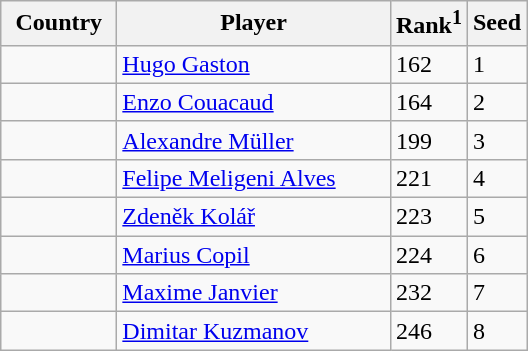<table class="sortable wikitable">
<tr>
<th width="70">Country</th>
<th width="175">Player</th>
<th>Rank<sup>1</sup></th>
<th>Seed</th>
</tr>
<tr>
<td></td>
<td><a href='#'>Hugo Gaston</a></td>
<td>162</td>
<td>1</td>
</tr>
<tr>
<td></td>
<td><a href='#'>Enzo Couacaud</a></td>
<td>164</td>
<td>2</td>
</tr>
<tr>
<td></td>
<td><a href='#'>Alexandre Müller</a></td>
<td>199</td>
<td>3</td>
</tr>
<tr>
<td></td>
<td><a href='#'>Felipe Meligeni Alves</a></td>
<td>221</td>
<td>4</td>
</tr>
<tr>
<td></td>
<td><a href='#'>Zdeněk Kolář</a></td>
<td>223</td>
<td>5</td>
</tr>
<tr>
<td></td>
<td><a href='#'>Marius Copil</a></td>
<td>224</td>
<td>6</td>
</tr>
<tr>
<td></td>
<td><a href='#'>Maxime Janvier</a></td>
<td>232</td>
<td>7</td>
</tr>
<tr>
<td></td>
<td><a href='#'>Dimitar Kuzmanov</a></td>
<td>246</td>
<td>8</td>
</tr>
</table>
